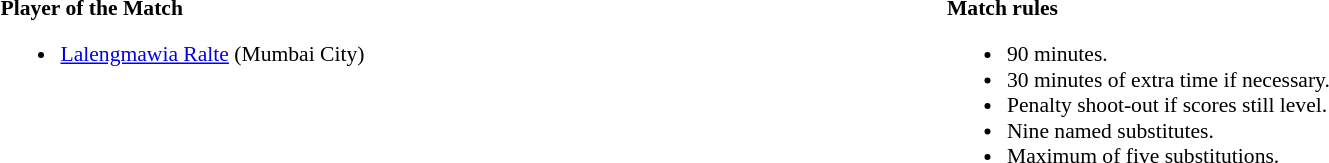<table style="width:100%; font-size:90%;">
<tr>
<td style="width:50%; vertical-align:top;"><br><strong>Player of the Match</strong><ul><li><a href='#'>Lalengmawia Ralte</a> (Mumbai City)</li></ul></td>
<td style="width:50%; vertical-align:top;"><br><strong>Match rules</strong><ul><li>90 minutes.</li><li>30 minutes of extra time if necessary.</li><li>Penalty shoot-out if scores still level.</li><li>Nine named substitutes.</li><li>Maximum of five substitutions.</li></ul></td>
</tr>
</table>
